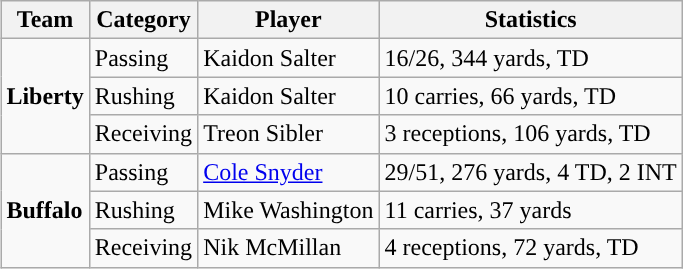<table class="wikitable" style="float: right;">
<tr>
<th>Team</th>
<th>Category</th>
<th>Player</th>
<th>Statistics</th>
</tr>
<tr>
<td rowspan=3><strong>Liberty</strong></td>
<td>Passing</td>
<td>Kaidon Salter</td>
<td>16/26, 344 yards, TD</td>
</tr>
<tr>
<td>Rushing</td>
<td>Kaidon Salter</td>
<td>10 carries, 66 yards, TD</td>
</tr>
<tr>
<td>Receiving</td>
<td>Treon Sibler</td>
<td>3 receptions, 106 yards, TD</td>
</tr>
<tr>
<td rowspan=3><strong>Buffalo</strong></td>
<td>Passing</td>
<td><a href='#'>Cole Snyder</a></td>
<td>29/51, 276 yards, 4 TD, 2 INT</td>
</tr>
<tr>
<td>Rushing</td>
<td>Mike Washington</td>
<td>11 carries, 37 yards</td>
</tr>
<tr>
<td>Receiving</td>
<td>Nik McMillan</td>
<td>4 receptions, 72 yards, TD</td>
</tr>
</table>
